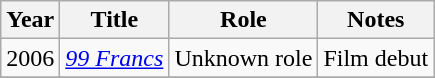<table class="wikitable sortable">
<tr>
<th>Year</th>
<th>Title</th>
<th>Role</th>
<th>Notes</th>
</tr>
<tr>
<td>2006</td>
<td><em><a href='#'>99 Francs</a></em></td>
<td>Unknown role</td>
<td>Film debut</td>
</tr>
<tr>
</tr>
</table>
